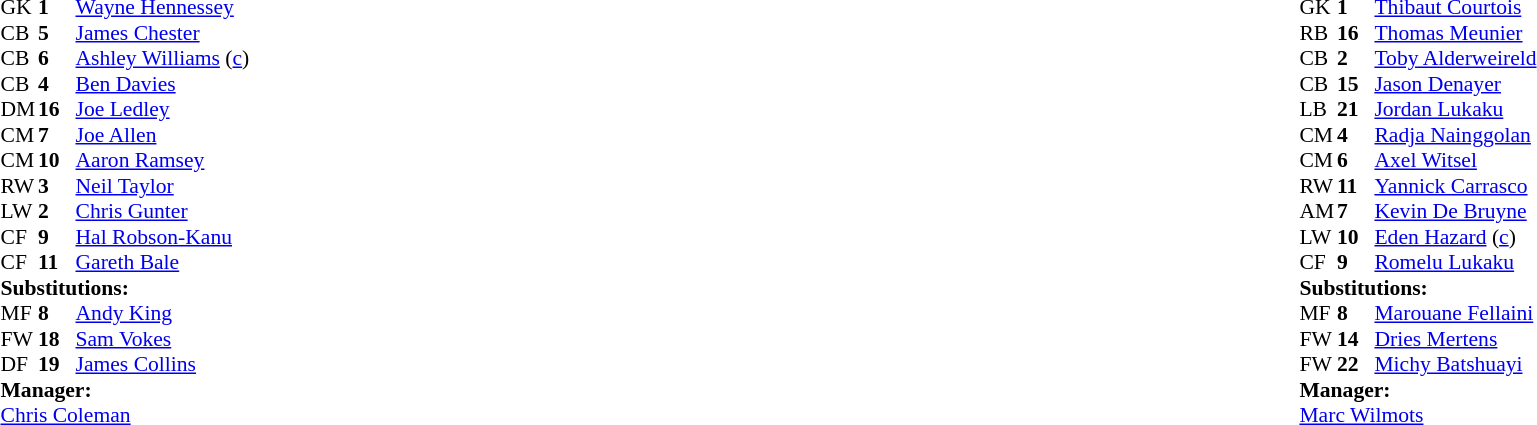<table style="width:100%;">
<tr>
<td style="vertical-align:top; width:40%;"><br><table style="font-size:90%" cellspacing="0" cellpadding="0">
<tr>
<th width="25"></th>
<th width="25"></th>
</tr>
<tr>
<td>GK</td>
<td><strong>1</strong></td>
<td><a href='#'>Wayne Hennessey</a></td>
</tr>
<tr>
<td>CB</td>
<td><strong>5</strong></td>
<td><a href='#'>James Chester</a></td>
<td></td>
</tr>
<tr>
<td>CB</td>
<td><strong>6</strong></td>
<td><a href='#'>Ashley Williams</a> (<a href='#'>c</a>)</td>
</tr>
<tr>
<td>CB</td>
<td><strong>4</strong></td>
<td><a href='#'>Ben Davies</a></td>
<td></td>
</tr>
<tr>
<td>DM</td>
<td><strong>16</strong></td>
<td><a href='#'>Joe Ledley</a></td>
<td></td>
<td></td>
</tr>
<tr>
<td>CM</td>
<td><strong>7</strong></td>
<td><a href='#'>Joe Allen</a></td>
</tr>
<tr>
<td>CM</td>
<td><strong>10</strong></td>
<td><a href='#'>Aaron Ramsey</a></td>
<td></td>
<td></td>
</tr>
<tr>
<td>RW</td>
<td><strong>3</strong></td>
<td><a href='#'>Neil Taylor</a></td>
</tr>
<tr>
<td>LW</td>
<td><strong>2</strong></td>
<td><a href='#'>Chris Gunter</a></td>
<td></td>
</tr>
<tr>
<td>CF</td>
<td><strong>9</strong></td>
<td><a href='#'>Hal Robson-Kanu</a></td>
<td></td>
<td></td>
</tr>
<tr>
<td>CF</td>
<td><strong>11</strong></td>
<td><a href='#'>Gareth Bale</a></td>
</tr>
<tr>
<td colspan=3><strong>Substitutions:</strong></td>
</tr>
<tr>
<td>MF</td>
<td><strong>8</strong></td>
<td><a href='#'>Andy King</a></td>
<td></td>
<td></td>
</tr>
<tr>
<td>FW</td>
<td><strong>18</strong></td>
<td><a href='#'>Sam Vokes</a></td>
<td></td>
<td></td>
</tr>
<tr>
<td>DF</td>
<td><strong>19</strong></td>
<td><a href='#'>James Collins</a></td>
<td></td>
<td></td>
</tr>
<tr>
<td colspan=3><strong>Manager:</strong></td>
</tr>
<tr>
<td colspan=3><a href='#'>Chris Coleman</a></td>
</tr>
</table>
</td>
<td valign="top"></td>
<td style="vertical-align:top; width:50%;"><br><table style="font-size:90%; margin:auto;" cellspacing="0" cellpadding="0">
<tr>
<th width=25></th>
<th width=25></th>
</tr>
<tr>
<td>GK</td>
<td><strong>1</strong></td>
<td><a href='#'>Thibaut Courtois</a></td>
</tr>
<tr>
<td>RB</td>
<td><strong>16</strong></td>
<td><a href='#'>Thomas Meunier</a></td>
</tr>
<tr>
<td>CB</td>
<td><strong>2</strong></td>
<td><a href='#'>Toby Alderweireld</a></td>
<td></td>
</tr>
<tr>
<td>CB</td>
<td><strong>15</strong></td>
<td><a href='#'>Jason Denayer</a></td>
</tr>
<tr>
<td>LB</td>
<td><strong>21</strong></td>
<td><a href='#'>Jordan Lukaku</a></td>
<td></td>
<td></td>
</tr>
<tr>
<td>CM</td>
<td><strong>4</strong></td>
<td><a href='#'>Radja Nainggolan</a></td>
</tr>
<tr>
<td>CM</td>
<td><strong>6</strong></td>
<td><a href='#'>Axel Witsel</a></td>
</tr>
<tr>
<td>RW</td>
<td><strong>11</strong></td>
<td><a href='#'>Yannick Carrasco</a></td>
<td></td>
<td></td>
</tr>
<tr>
<td>AM</td>
<td><strong>7</strong></td>
<td><a href='#'>Kevin De Bruyne</a></td>
</tr>
<tr>
<td>LW</td>
<td><strong>10</strong></td>
<td><a href='#'>Eden Hazard</a> (<a href='#'>c</a>)</td>
</tr>
<tr>
<td>CF</td>
<td><strong>9</strong></td>
<td><a href='#'>Romelu Lukaku</a></td>
<td></td>
<td></td>
</tr>
<tr>
<td colspan=3><strong>Substitutions:</strong></td>
</tr>
<tr>
<td>MF</td>
<td><strong>8</strong></td>
<td><a href='#'>Marouane Fellaini</a></td>
<td></td>
<td></td>
</tr>
<tr>
<td>FW</td>
<td><strong>14</strong></td>
<td><a href='#'>Dries Mertens</a></td>
<td></td>
<td></td>
</tr>
<tr>
<td>FW</td>
<td><strong>22</strong></td>
<td><a href='#'>Michy Batshuayi</a></td>
<td></td>
<td></td>
</tr>
<tr>
<td colspan=3><strong>Manager:</strong></td>
</tr>
<tr>
<td colspan=3><a href='#'>Marc Wilmots</a></td>
</tr>
</table>
</td>
</tr>
</table>
